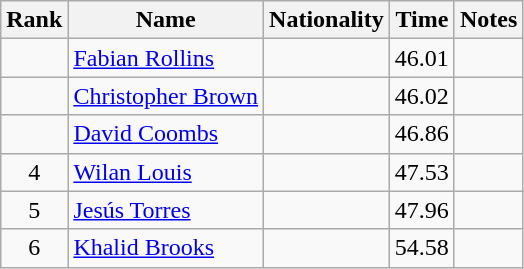<table class="wikitable sortable" style="text-align:center">
<tr>
<th>Rank</th>
<th>Name</th>
<th>Nationality</th>
<th>Time</th>
<th>Notes</th>
</tr>
<tr>
<td align=center></td>
<td align=left><a href='#'>Fabian Rollins</a></td>
<td align=left></td>
<td>46.01</td>
<td></td>
</tr>
<tr>
<td align=center></td>
<td align=left><a href='#'>Christopher Brown</a></td>
<td align=left></td>
<td>46.02</td>
<td></td>
</tr>
<tr>
<td align=center></td>
<td align=left><a href='#'>David Coombs</a></td>
<td align=left></td>
<td>46.86</td>
<td></td>
</tr>
<tr>
<td align=center>4</td>
<td align=left><a href='#'>Wilan Louis</a></td>
<td align=left></td>
<td>47.53</td>
<td></td>
</tr>
<tr>
<td align=center>5</td>
<td align=left><a href='#'>Jesús Torres</a></td>
<td align=left></td>
<td>47.96</td>
<td></td>
</tr>
<tr>
<td align=center>6</td>
<td align=left><a href='#'>Khalid Brooks</a></td>
<td align=left></td>
<td>54.58</td>
<td></td>
</tr>
</table>
